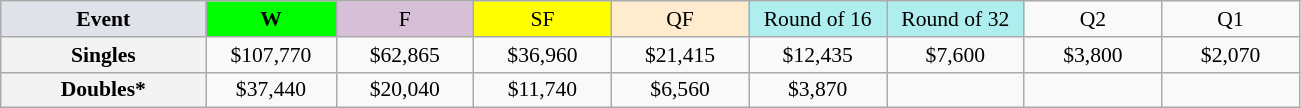<table class=wikitable style=font-size:90%;text-align:center>
<tr>
<td style="width:130px; background:#dfe2e9;"><strong>Event</strong></td>
<td style="width:80px; background:lime;"><strong>W</strong></td>
<td style="width:85px; background:thistle;">F</td>
<td style="width:85px; background:#ff0;">SF</td>
<td style="width:85px; background:#ffebcd;">QF</td>
<td style="width:85px; background:#afeeee;">Round of 16</td>
<td style="width:85px; background:#afeeee;">Round of 32</td>
<td width=85>Q2</td>
<td width=85>Q1</td>
</tr>
<tr>
<td style="background:#f3f3f3;"><strong>Singles</strong></td>
<td>$107,770</td>
<td>$62,865</td>
<td>$36,960</td>
<td>$21,415</td>
<td>$12,435</td>
<td>$7,600</td>
<td>$3,800</td>
<td>$2,070</td>
</tr>
<tr>
<td style="background:#f3f3f3;"><strong>Doubles*</strong></td>
<td>$37,440</td>
<td>$20,040</td>
<td>$11,740</td>
<td>$6,560</td>
<td>$3,870</td>
<td></td>
<td></td>
<td></td>
</tr>
</table>
